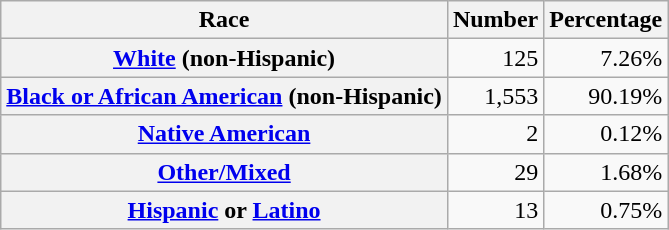<table class="wikitable" style="text-align:right">
<tr>
<th scope="col">Race</th>
<th scope="col">Number</th>
<th scope="col">Percentage</th>
</tr>
<tr>
<th scope="row"><a href='#'>White</a> (non-Hispanic)</th>
<td>125</td>
<td>7.26%</td>
</tr>
<tr>
<th scope="row"><a href='#'>Black or African American</a> (non-Hispanic)</th>
<td>1,553</td>
<td>90.19%</td>
</tr>
<tr>
<th scope="row"><a href='#'>Native American</a></th>
<td>2</td>
<td>0.12%</td>
</tr>
<tr>
<th scope="row"><a href='#'>Other/Mixed</a></th>
<td>29</td>
<td>1.68%</td>
</tr>
<tr>
<th scope="row"><a href='#'>Hispanic</a> or <a href='#'>Latino</a></th>
<td>13</td>
<td>0.75%</td>
</tr>
</table>
